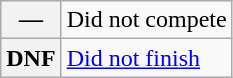<table class="wikitable">
<tr>
<th scope="row">—</th>
<td>Did not compete</td>
</tr>
<tr>
<th scope="row">DNF</th>
<td><a href='#'>Did not finish</a></td>
</tr>
</table>
